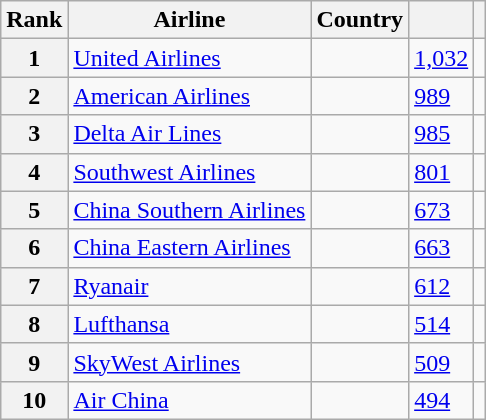<table class="wikitable sortable">
<tr>
<th>Rank</th>
<th>Airline</th>
<th>Country</th>
<th></th>
<th></th>
</tr>
<tr>
<th>1</th>
<td><a href='#'>United Airlines</a></td>
<td></td>
<td><a href='#'>1,032</a></td>
<td></td>
</tr>
<tr>
<th>2</th>
<td><a href='#'>American Airlines</a></td>
<td></td>
<td><a href='#'>989</a></td>
<td></td>
</tr>
<tr>
<th>3</th>
<td><a href='#'>Delta Air Lines</a></td>
<td></td>
<td><a href='#'>985</a></td>
<td></td>
</tr>
<tr>
<th>4</th>
<td><a href='#'>Southwest Airlines</a></td>
<td></td>
<td><a href='#'>801</a></td>
<td></td>
</tr>
<tr>
<th>5</th>
<td><a href='#'>China Southern Airlines</a></td>
<td></td>
<td><a href='#'>673</a></td>
<td></td>
</tr>
<tr>
<th>6</th>
<td><a href='#'>China Eastern Airlines</a></td>
<td></td>
<td><a href='#'>663</a></td>
<td></td>
</tr>
<tr>
<th>7</th>
<td><a href='#'>Ryanair</a></td>
<td></td>
<td><a href='#'>612</a></td>
<td></td>
</tr>
<tr>
<th>8</th>
<td><a href='#'>Lufthansa</a></td>
<td></td>
<td><a href='#'>514</a></td>
<td></td>
</tr>
<tr>
<th>9</th>
<td><a href='#'>SkyWest Airlines</a></td>
<td></td>
<td><a href='#'>509</a></td>
<td></td>
</tr>
<tr>
<th>10</th>
<td><a href='#'>Air China</a></td>
<td></td>
<td><a href='#'>494</a></td>
<td></td>
</tr>
</table>
